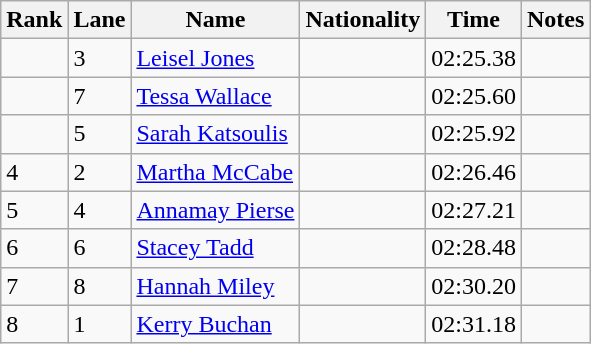<table class="wikitable">
<tr>
<th>Rank</th>
<th>Lane</th>
<th>Name</th>
<th>Nationality</th>
<th>Time</th>
<th>Notes</th>
</tr>
<tr>
<td></td>
<td>3</td>
<td><a href='#'>Leisel Jones</a></td>
<td></td>
<td>02:25.38</td>
<td></td>
</tr>
<tr>
<td></td>
<td>7</td>
<td><a href='#'>Tessa Wallace</a></td>
<td></td>
<td>02:25.60</td>
<td></td>
</tr>
<tr>
<td></td>
<td>5</td>
<td><a href='#'>Sarah Katsoulis</a></td>
<td></td>
<td>02:25.92</td>
<td></td>
</tr>
<tr>
<td>4</td>
<td>2</td>
<td><a href='#'>Martha McCabe</a></td>
<td></td>
<td>02:26.46</td>
<td></td>
</tr>
<tr>
<td>5</td>
<td>4</td>
<td><a href='#'>Annamay Pierse</a></td>
<td></td>
<td>02:27.21</td>
<td></td>
</tr>
<tr>
<td>6</td>
<td>6</td>
<td><a href='#'>Stacey Tadd</a></td>
<td></td>
<td>02:28.48</td>
<td></td>
</tr>
<tr>
<td>7</td>
<td>8</td>
<td><a href='#'>Hannah Miley</a></td>
<td></td>
<td>02:30.20</td>
<td></td>
</tr>
<tr>
<td>8</td>
<td>1</td>
<td><a href='#'>Kerry Buchan</a></td>
<td></td>
<td>02:31.18</td>
<td></td>
</tr>
</table>
